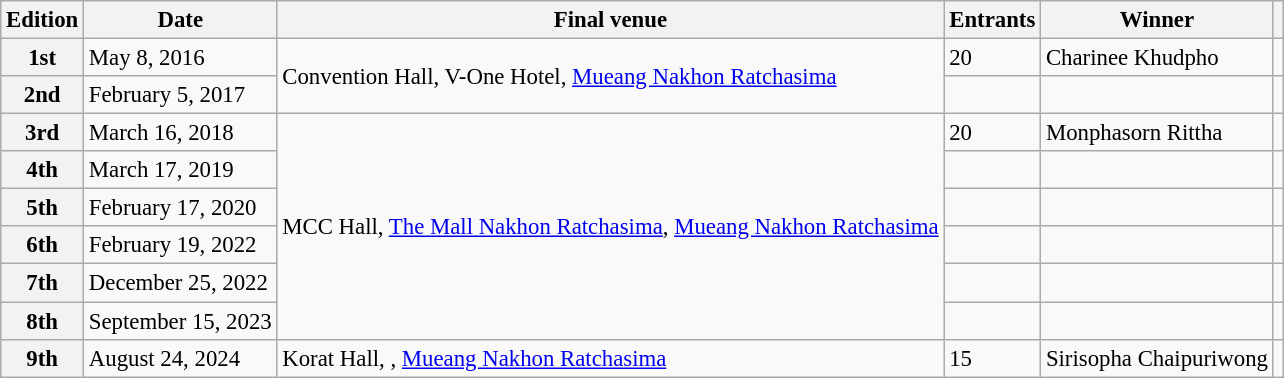<table class="wikitable defaultcenter col2left col3left col5left" style="font-size:95%;">
<tr>
<th>Edition</th>
<th>Date</th>
<th>Final venue</th>
<th>Entrants</th>
<th>Winner</th>
<th></th>
</tr>
<tr>
<th>1st</th>
<td>May 8, 2016</td>
<td rowspan=2>Convention Hall, V-One Hotel, <a href='#'>Mueang Nakhon Ratchasima</a></td>
<td>20</td>
<td>Charinee Khudpho</td>
<td></td>
</tr>
<tr>
<th>2nd</th>
<td>February 5, 2017</td>
<td></td>
<td></td>
<td></td>
</tr>
<tr>
<th>3rd</th>
<td>March 16, 2018</td>
<td rowspan=6>MCC Hall, <a href='#'>The Mall Nakhon Ratchasima</a>, <a href='#'>Mueang Nakhon Ratchasima</a></td>
<td>20</td>
<td>Monphasorn Rittha</td>
<td></td>
</tr>
<tr>
<th>4th</th>
<td>March 17, 2019</td>
<td></td>
<td></td>
<td></td>
</tr>
<tr>
<th>5th</th>
<td>February 17, 2020</td>
<td></td>
<td></td>
<td></td>
</tr>
<tr>
<th>6th</th>
<td>February 19, 2022</td>
<td></td>
<td></td>
<td></td>
</tr>
<tr>
<th>7th</th>
<td>December 25, 2022</td>
<td></td>
<td></td>
<td></td>
</tr>
<tr>
<th>8th</th>
<td>September 15, 2023</td>
<td></td>
<td></td>
<td></td>
</tr>
<tr>
<th>9th</th>
<td>August 24, 2024</td>
<td>Korat Hall, , <a href='#'>Mueang Nakhon Ratchasima</a></td>
<td>15</td>
<td>Sirisopha Chaipuriwong</td>
<td></td>
</tr>
</table>
